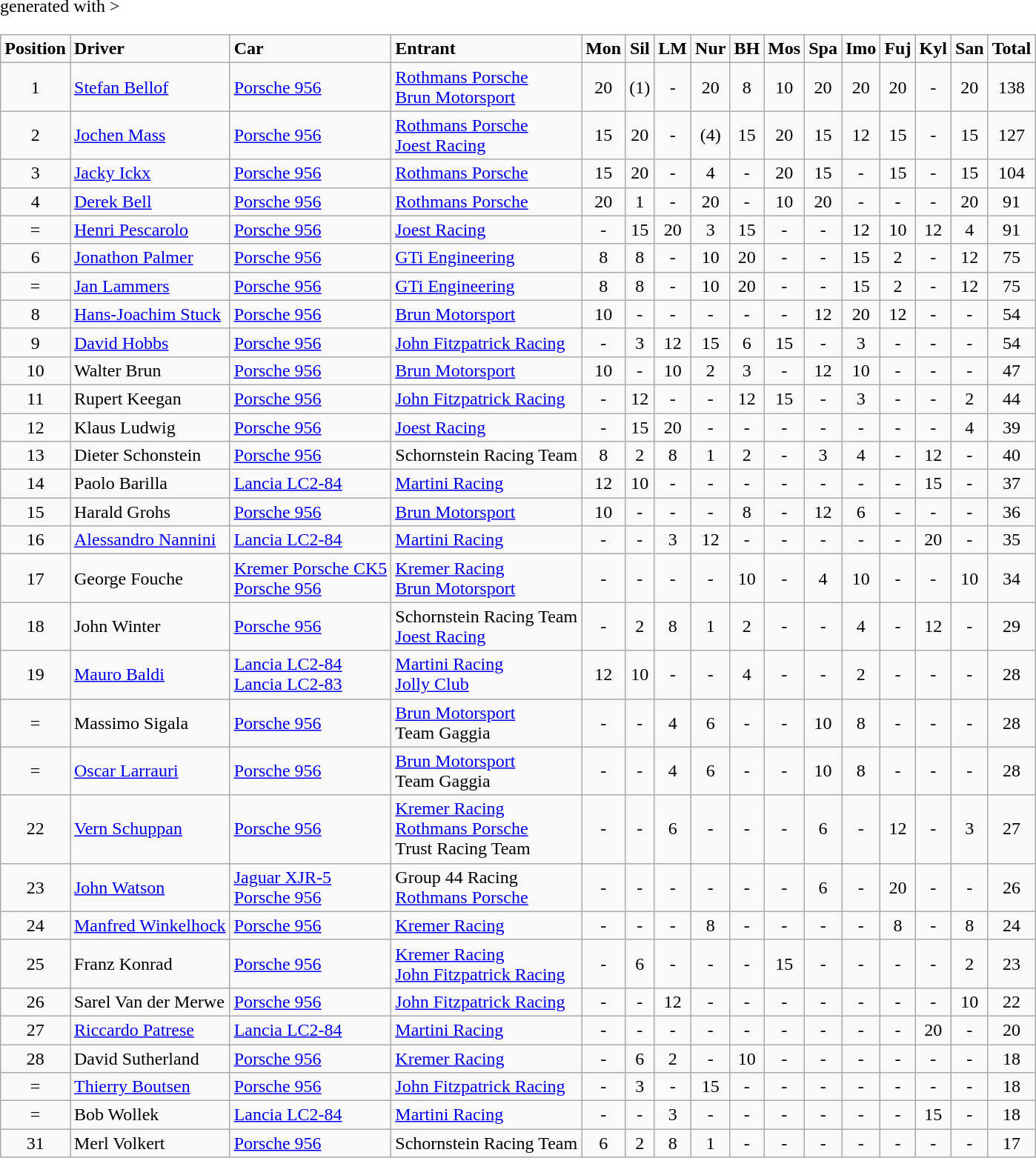<table class="wikitable" <hiddentext>generated with >
<tr style="font-weight:bold">
<td height="14" align="center">Position </td>
<td>Driver </td>
<td>Car </td>
<td>Entrant </td>
<td align="center">Mon </td>
<td align="center">Sil </td>
<td align="center">LM </td>
<td align="center">Nur </td>
<td align="center">BH </td>
<td align="center">Mos </td>
<td align="center">Spa </td>
<td align="center">Imo </td>
<td align="center">Fuj </td>
<td align="center">Kyl </td>
<td align="center">San </td>
<td align="center">Total </td>
</tr>
<tr>
<td height="14" align="center">1</td>
<td><a href='#'>Stefan Bellof</a></td>
<td><a href='#'>Porsche 956</a></td>
<td><a href='#'>Rothmans Porsche</a><br><a href='#'>Brun Motorsport</a></td>
<td align="center">20</td>
<td align="center">(1)</td>
<td align="center">-</td>
<td align="center">20</td>
<td align="center">8</td>
<td align="center">10</td>
<td align="center">20</td>
<td align="center">20</td>
<td align="center">20</td>
<td align="center">-</td>
<td align="center">20</td>
<td align="center">138</td>
</tr>
<tr>
<td height="14" align="center">2</td>
<td><a href='#'>Jochen Mass</a></td>
<td><a href='#'>Porsche 956</a></td>
<td><a href='#'>Rothmans Porsche</a><br><a href='#'>Joest Racing</a></td>
<td align="center">15</td>
<td align="center">20</td>
<td align="center">-</td>
<td align="center">(4)</td>
<td align="center">15</td>
<td align="center">20</td>
<td align="center">15</td>
<td align="center">12</td>
<td align="center">15</td>
<td align="center">-</td>
<td align="center">15</td>
<td align="center">127</td>
</tr>
<tr>
<td height="14" align="center">3</td>
<td><a href='#'>Jacky Ickx</a></td>
<td><a href='#'>Porsche 956</a></td>
<td><a href='#'>Rothmans Porsche</a></td>
<td align="center">15</td>
<td align="center">20</td>
<td align="center">-</td>
<td align="center">4</td>
<td align="center">-</td>
<td align="center">20</td>
<td align="center">15</td>
<td align="center">-</td>
<td align="center">15</td>
<td align="center">-</td>
<td align="center">15</td>
<td align="center">104</td>
</tr>
<tr>
<td height="14" align="center">4</td>
<td><a href='#'>Derek Bell</a></td>
<td><a href='#'>Porsche 956</a></td>
<td><a href='#'>Rothmans Porsche</a></td>
<td align="center">20</td>
<td align="center">1</td>
<td align="center">-</td>
<td align="center">20</td>
<td align="center">-</td>
<td align="center">10</td>
<td align="center">20</td>
<td align="center">-</td>
<td align="center">-</td>
<td align="center">-</td>
<td align="center">20</td>
<td align="center">91</td>
</tr>
<tr>
<td height="14" align="center">=</td>
<td><a href='#'>Henri Pescarolo</a></td>
<td><a href='#'>Porsche 956</a></td>
<td><a href='#'>Joest Racing</a></td>
<td align="center">-</td>
<td align="center">15</td>
<td align="center">20</td>
<td align="center">3</td>
<td align="center">15</td>
<td align="center">-</td>
<td align="center">-</td>
<td align="center">12</td>
<td align="center">10</td>
<td align="center">12</td>
<td align="center">4</td>
<td align="center">91</td>
</tr>
<tr>
<td height="14" align="center">6</td>
<td><a href='#'>Jonathon Palmer</a></td>
<td><a href='#'>Porsche 956</a></td>
<td><a href='#'>GTi Engineering</a></td>
<td align="center">8</td>
<td align="center">8</td>
<td align="center">-</td>
<td align="center">10</td>
<td align="center">20</td>
<td align="center">-</td>
<td align="center">-</td>
<td align="center">15</td>
<td align="center">2</td>
<td align="center">-</td>
<td align="center">12</td>
<td align="center">75</td>
</tr>
<tr>
<td height="14" align="center">=</td>
<td><a href='#'>Jan Lammers</a></td>
<td><a href='#'>Porsche 956</a></td>
<td><a href='#'>GTi Engineering</a></td>
<td align="center">8</td>
<td align="center">8</td>
<td align="center">-</td>
<td align="center">10</td>
<td align="center">20</td>
<td align="center">-</td>
<td align="center">-</td>
<td align="center">15</td>
<td align="center">2</td>
<td align="center">-</td>
<td align="center">12</td>
<td align="center">75</td>
</tr>
<tr>
<td height="14" align="center">8</td>
<td><a href='#'>Hans-Joachim Stuck</a></td>
<td><a href='#'>Porsche 956</a></td>
<td><a href='#'>Brun Motorsport</a></td>
<td align="center">10</td>
<td align="center">-</td>
<td align="center">-</td>
<td align="center">-</td>
<td align="center">-</td>
<td align="center">-</td>
<td align="center">12</td>
<td align="center">20</td>
<td align="center">12</td>
<td align="center">-</td>
<td align="center">-</td>
<td align="center">54</td>
</tr>
<tr>
<td height="14" align="center">9</td>
<td><a href='#'>David Hobbs</a></td>
<td><a href='#'>Porsche 956</a></td>
<td><a href='#'>John Fitzpatrick Racing</a></td>
<td align="center">-</td>
<td align="center">3</td>
<td align="center">12</td>
<td align="center">15</td>
<td align="center">6</td>
<td align="center">15</td>
<td align="center">-</td>
<td align="center">3</td>
<td align="center">-</td>
<td align="center">-</td>
<td align="center">-</td>
<td align="center">54</td>
</tr>
<tr>
<td height="14" align="center">10</td>
<td>Walter Brun</td>
<td><a href='#'>Porsche 956</a></td>
<td><a href='#'>Brun Motorsport</a></td>
<td align="center">10</td>
<td align="center">-</td>
<td align="center">10</td>
<td align="center">2</td>
<td align="center">3</td>
<td align="center">-</td>
<td align="center">12</td>
<td align="center">10</td>
<td align="center">-</td>
<td align="center">-</td>
<td align="center">-</td>
<td align="center">47</td>
</tr>
<tr>
<td height="14" align="center">11</td>
<td>Rupert Keegan</td>
<td><a href='#'>Porsche 956</a></td>
<td><a href='#'>John Fitzpatrick Racing</a></td>
<td align="center">-</td>
<td align="center">12</td>
<td align="center">-</td>
<td align="center">-</td>
<td align="center">12</td>
<td align="center">15</td>
<td align="center">-</td>
<td align="center">3</td>
<td align="center">-</td>
<td align="center">-</td>
<td align="center">2</td>
<td align="center">44</td>
</tr>
<tr>
<td height="14" align="center">12</td>
<td>Klaus Ludwig</td>
<td><a href='#'>Porsche 956</a></td>
<td><a href='#'>Joest Racing</a></td>
<td align="center">-</td>
<td align="center">15</td>
<td align="center">20</td>
<td align="center">-</td>
<td align="center">-</td>
<td align="center">-</td>
<td align="center">-</td>
<td align="center">-</td>
<td align="center">-</td>
<td align="center">-</td>
<td align="center">4</td>
<td align="center">39</td>
</tr>
<tr>
<td height="14" align="center">13</td>
<td>Dieter Schonstein</td>
<td><a href='#'>Porsche 956</a></td>
<td>Schornstein Racing Team</td>
<td align="center">8</td>
<td align="center">2</td>
<td align="center">8</td>
<td align="center">1</td>
<td align="center">2</td>
<td align="center">-</td>
<td align="center">3</td>
<td align="center">4</td>
<td align="center">-</td>
<td align="center">12</td>
<td align="center">-</td>
<td align="center">40</td>
</tr>
<tr>
<td height="14" align="center">14</td>
<td>Paolo Barilla</td>
<td><a href='#'>Lancia LC2-84</a></td>
<td><a href='#'>Martini Racing</a></td>
<td align="center">12</td>
<td align="center">10</td>
<td align="center">-</td>
<td align="center">-</td>
<td align="center">-</td>
<td align="center">-</td>
<td align="center">-</td>
<td align="center">-</td>
<td align="center">-</td>
<td align="center">15</td>
<td align="center">-</td>
<td align="center">37</td>
</tr>
<tr>
<td height="14" align="center">15</td>
<td>Harald Grohs</td>
<td><a href='#'>Porsche 956</a></td>
<td><a href='#'>Brun Motorsport</a></td>
<td align="center">10</td>
<td align="center">-</td>
<td align="center">-</td>
<td align="center">-</td>
<td align="center">8</td>
<td align="center">-</td>
<td align="center">12</td>
<td align="center">6</td>
<td align="center">-</td>
<td align="center">-</td>
<td align="center">-</td>
<td align="center">36</td>
</tr>
<tr>
<td height="14" align="center">16</td>
<td><a href='#'>Alessandro Nannini</a></td>
<td><a href='#'>Lancia LC2-84</a></td>
<td><a href='#'>Martini Racing</a></td>
<td align="center">-</td>
<td align="center">-</td>
<td align="center">3</td>
<td align="center">12</td>
<td align="center">-</td>
<td align="center">-</td>
<td align="center">-</td>
<td align="center">-</td>
<td align="center">-</td>
<td align="center">20</td>
<td align="center">-</td>
<td align="center">35</td>
</tr>
<tr>
<td height="14" align="center">17</td>
<td>George Fouche</td>
<td><a href='#'>Kremer Porsche CK5</a><br><a href='#'>Porsche 956</a></td>
<td><a href='#'>Kremer Racing</a><br><a href='#'>Brun Motorsport</a></td>
<td align="center">-</td>
<td align="center">-</td>
<td align="center">-</td>
<td align="center">-</td>
<td align="center">10</td>
<td align="center">-</td>
<td align="center">4</td>
<td align="center">10</td>
<td align="center">-</td>
<td align="center">-</td>
<td align="center">10</td>
<td align="center">34</td>
</tr>
<tr>
<td height="14" align="center">18</td>
<td>John Winter</td>
<td><a href='#'>Porsche 956</a></td>
<td>Schornstein Racing Team<br> <a href='#'>Joest Racing</a></td>
<td align="center">-</td>
<td align="center">2</td>
<td align="center">8</td>
<td align="center">1</td>
<td align="center">2</td>
<td align="center">-</td>
<td align="center">-</td>
<td align="center">4</td>
<td align="center">-</td>
<td align="center">12</td>
<td align="center">-</td>
<td align="center">29</td>
</tr>
<tr>
<td height="14" align="center">19</td>
<td><a href='#'>Mauro Baldi</a></td>
<td><a href='#'>Lancia LC2-84</a><br><a href='#'>Lancia LC2-83</a></td>
<td><a href='#'>Martini Racing</a><br><a href='#'>Jolly Club</a></td>
<td align="center">12</td>
<td align="center">10</td>
<td align="center">-</td>
<td align="center">-</td>
<td align="center">4</td>
<td align="center">-</td>
<td align="center">-</td>
<td align="center">2</td>
<td align="center">-</td>
<td align="center">-</td>
<td align="center">-</td>
<td align="center">28</td>
</tr>
<tr>
<td height="14" align="center">=</td>
<td>Massimo Sigala</td>
<td><a href='#'>Porsche 956</a></td>
<td><a href='#'>Brun Motorsport</a><br>Team Gaggia</td>
<td align="center">-</td>
<td align="center">-</td>
<td align="center">4</td>
<td align="center">6</td>
<td align="center">-</td>
<td align="center">-</td>
<td align="center">10</td>
<td align="center">8</td>
<td align="center">-</td>
<td align="center">-</td>
<td align="center">-</td>
<td align="center">28</td>
</tr>
<tr>
<td height="14" align="center">=</td>
<td><a href='#'>Oscar Larrauri</a></td>
<td><a href='#'>Porsche 956</a></td>
<td><a href='#'>Brun Motorsport</a><br> Team Gaggia</td>
<td align="center">-</td>
<td align="center">-</td>
<td align="center">4</td>
<td align="center">6</td>
<td align="center">-</td>
<td align="center">-</td>
<td align="center">10</td>
<td align="center">8</td>
<td align="center">-</td>
<td align="center">-</td>
<td align="center">-</td>
<td align="center">28</td>
</tr>
<tr>
<td height="14" align="center">22</td>
<td><a href='#'>Vern Schuppan</a></td>
<td><a href='#'>Porsche 956</a></td>
<td><a href='#'>Kremer Racing</a><br> <a href='#'>Rothmans Porsche</a><br> Trust Racing Team</td>
<td align="center">-</td>
<td align="center">-</td>
<td align="center">6</td>
<td align="center">-</td>
<td align="center">-</td>
<td align="center">-</td>
<td align="center">6</td>
<td align="center">-</td>
<td align="center">12</td>
<td align="center">-</td>
<td align="center">3</td>
<td align="center">27</td>
</tr>
<tr>
<td height="14" align="center">23</td>
<td><a href='#'>John Watson</a></td>
<td><a href='#'>Jaguar XJR-5</a><br><a href='#'>Porsche 956</a></td>
<td>Group 44 Racing<br><a href='#'>Rothmans Porsche</a></td>
<td align="center">-</td>
<td align="center">-</td>
<td align="center">-</td>
<td align="center">-</td>
<td align="center">-</td>
<td align="center">-</td>
<td align="center">6</td>
<td align="center">-</td>
<td align="center">20</td>
<td align="center">-</td>
<td align="center">-</td>
<td align="center">26</td>
</tr>
<tr>
<td height="14" align="center">24</td>
<td><a href='#'>Manfred Winkelhock</a></td>
<td><a href='#'>Porsche 956</a></td>
<td><a href='#'>Kremer Racing</a></td>
<td align="center">-</td>
<td align="center">-</td>
<td align="center">-</td>
<td align="center">8</td>
<td align="center">-</td>
<td align="center">-</td>
<td align="center">-</td>
<td align="center">-</td>
<td align="center">8</td>
<td align="center">-</td>
<td align="center">8</td>
<td align="center">24</td>
</tr>
<tr>
<td height="14" align="center">25</td>
<td>Franz Konrad</td>
<td><a href='#'>Porsche 956</a></td>
<td><a href='#'>Kremer Racing</a><br><a href='#'>John Fitzpatrick Racing</a></td>
<td align="center">-</td>
<td align="center">6</td>
<td align="center">-</td>
<td align="center">-</td>
<td align="center">-</td>
<td align="center">15</td>
<td align="center">-</td>
<td align="center">-</td>
<td align="center">-</td>
<td align="center">-</td>
<td align="center">2</td>
<td align="center">23</td>
</tr>
<tr>
<td height="14" align="center">26</td>
<td>Sarel Van der Merwe</td>
<td><a href='#'>Porsche 956</a></td>
<td><a href='#'>John Fitzpatrick Racing</a></td>
<td align="center">-</td>
<td align="center">-</td>
<td align="center">12</td>
<td align="center">-</td>
<td align="center">-</td>
<td align="center">-</td>
<td align="center">-</td>
<td align="center">-</td>
<td align="center">-</td>
<td align="center">-</td>
<td align="center">10</td>
<td align="center">22</td>
</tr>
<tr>
<td height="14" align="center">27</td>
<td><a href='#'>Riccardo Patrese</a></td>
<td><a href='#'>Lancia LC2-84</a></td>
<td><a href='#'>Martini Racing</a></td>
<td align="center">-</td>
<td align="center">-</td>
<td align="center">-</td>
<td align="center">-</td>
<td align="center">-</td>
<td align="center">-</td>
<td align="center">-</td>
<td align="center">-</td>
<td align="center">-</td>
<td align="center">20</td>
<td align="center">-</td>
<td align="center">20</td>
</tr>
<tr>
<td height="14" align="center">28</td>
<td>David Sutherland</td>
<td><a href='#'>Porsche 956</a></td>
<td><a href='#'>Kremer Racing</a></td>
<td align="center">-</td>
<td align="center">6</td>
<td align="center">2</td>
<td align="center">-</td>
<td align="center">10</td>
<td align="center">-</td>
<td align="center">-</td>
<td align="center">-</td>
<td align="center">-</td>
<td align="center">-</td>
<td align="center">-</td>
<td align="center">18</td>
</tr>
<tr>
<td height="14" align="center">=</td>
<td><a href='#'>Thierry Boutsen</a></td>
<td><a href='#'>Porsche 956</a></td>
<td><a href='#'>John Fitzpatrick Racing</a></td>
<td align="center">-</td>
<td align="center">3</td>
<td align="center">-</td>
<td align="center">15</td>
<td align="center">-</td>
<td align="center">-</td>
<td align="center">-</td>
<td align="center">-</td>
<td align="center">-</td>
<td align="center">-</td>
<td align="center">-</td>
<td align="center">18</td>
</tr>
<tr>
<td height="14" align="center">=</td>
<td>Bob Wollek</td>
<td><a href='#'>Lancia LC2-84</a></td>
<td><a href='#'>Martini Racing</a></td>
<td align="center">-</td>
<td align="center">-</td>
<td align="center">3</td>
<td align="center">-</td>
<td align="center">-</td>
<td align="center">-</td>
<td align="center">-</td>
<td align="center">-</td>
<td align="center">-</td>
<td align="center">15</td>
<td align="center">-</td>
<td align="center">18</td>
</tr>
<tr>
<td height="14" align="center">31</td>
<td>Merl Volkert</td>
<td><a href='#'>Porsche 956</a></td>
<td>Schornstein Racing Team</td>
<td align="center">6</td>
<td align="center">2</td>
<td align="center">8</td>
<td align="center">1</td>
<td align="center">-</td>
<td align="center">-</td>
<td align="center">-</td>
<td align="center">-</td>
<td align="center">-</td>
<td align="center">-</td>
<td align="center">-</td>
<td align="center">17</td>
</tr>
</table>
